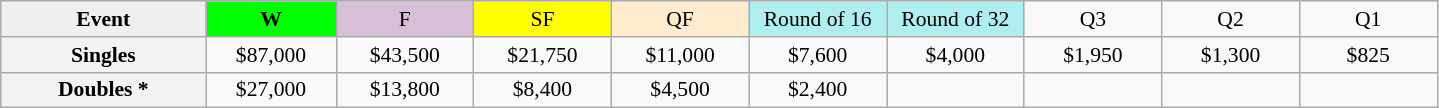<table class=wikitable style=font-size:90%;text-align:center>
<tr>
<td style="width:130px; background:#efefef;"><strong>Event</strong></td>
<td style="width:80px; background:lime;"><strong>W</strong></td>
<td style="width:85px; background:thistle;">F</td>
<td style="width:85px; background:#ff0;">SF</td>
<td style="width:85px; background:#ffebcd;">QF</td>
<td style="width:85px; background:#afeeee;">Round of 16</td>
<td style="width:85px; background:#afeeee;">Round of 32</td>
<td width=85>Q3</td>
<td width=85>Q2</td>
<td width=85>Q1</td>
</tr>
<tr>
<td style="background:#f3f3f3;"><strong>Singles</strong></td>
<td>$87,000</td>
<td>$43,500</td>
<td>$21,750</td>
<td>$11,000</td>
<td>$7,600</td>
<td>$4,000</td>
<td>$1,950</td>
<td>$1,300</td>
<td>$825</td>
</tr>
<tr>
<td style="background:#f3f3f3;"><strong>Doubles *</strong></td>
<td>$27,000</td>
<td>$13,800</td>
<td>$8,400</td>
<td>$4,500</td>
<td>$2,400</td>
<td></td>
<td></td>
<td></td>
<td></td>
</tr>
</table>
